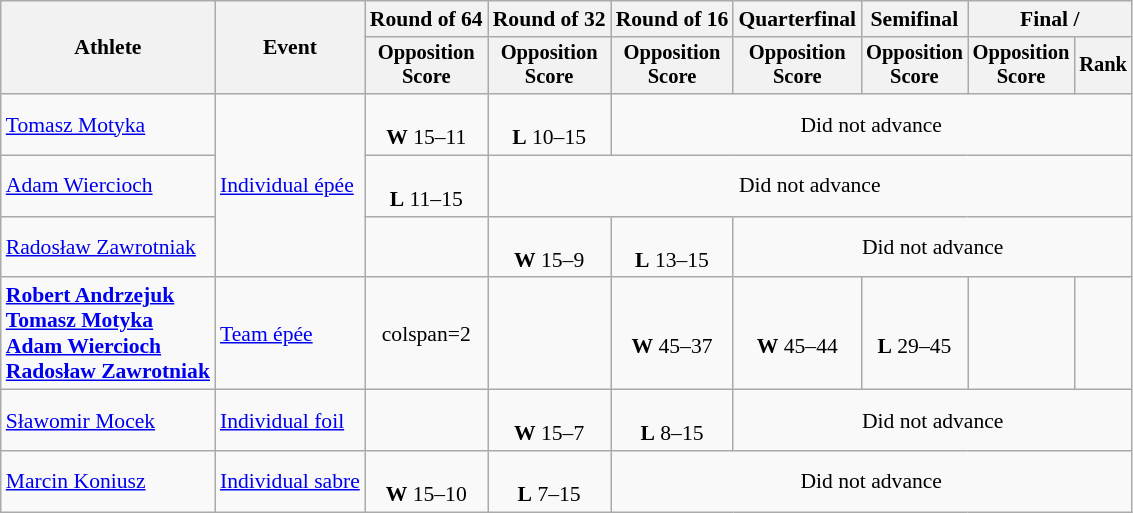<table class="wikitable" style="font-size:90%">
<tr>
<th rowspan="2">Athlete</th>
<th rowspan="2">Event</th>
<th>Round of 64</th>
<th>Round of 32</th>
<th>Round of 16</th>
<th>Quarterfinal</th>
<th>Semifinal</th>
<th colspan=2>Final / </th>
</tr>
<tr style="font-size:95%">
<th>Opposition <br> Score</th>
<th>Opposition <br> Score</th>
<th>Opposition <br> Score</th>
<th>Opposition <br> Score</th>
<th>Opposition <br> Score</th>
<th>Opposition <br> Score</th>
<th>Rank</th>
</tr>
<tr align=center>
<td align=left><a href='#'>Tomasz Motyka</a></td>
<td align=left rowspan=3><a href='#'>Individual épée</a></td>
<td><br><strong>W</strong> 15–11</td>
<td><br><strong>L</strong> 10–15</td>
<td colspan=5>Did not advance</td>
</tr>
<tr align=center>
<td align=left><a href='#'>Adam Wiercioch</a></td>
<td><br><strong>L</strong> 11–15</td>
<td colspan=6>Did not advance</td>
</tr>
<tr align=center>
<td align=left><a href='#'>Radosław Zawrotniak</a></td>
<td></td>
<td><br><strong>W</strong> 15–9</td>
<td><br><strong>L</strong> 13–15</td>
<td colspan=4>Did not advance</td>
</tr>
<tr align=center>
<td align=left><strong><a href='#'>Robert Andrzejuk</a><br><a href='#'>Tomasz Motyka</a><br><a href='#'>Adam Wiercioch</a><br><a href='#'>Radosław Zawrotniak</a></strong></td>
<td align=left><a href='#'>Team épée</a></td>
<td>colspan=2 </td>
<td></td>
<td><br><strong>W</strong> 45–37</td>
<td><br><strong>W</strong> 45–44</td>
<td><br><strong>L</strong> 29–45</td>
<td></td>
</tr>
<tr align=center>
<td align=left><a href='#'>Sławomir Mocek</a></td>
<td align=left><a href='#'>Individual foil</a></td>
<td></td>
<td><br><strong>W</strong> 15–7</td>
<td><br><strong>L</strong> 8–15</td>
<td colspan=4>Did not advance</td>
</tr>
<tr align=center>
<td align=left><a href='#'>Marcin Koniusz</a></td>
<td align=left><a href='#'>Individual sabre</a></td>
<td><br><strong>W</strong> 15–10</td>
<td><br><strong>L</strong> 7–15</td>
<td colspan=5>Did not advance</td>
</tr>
</table>
